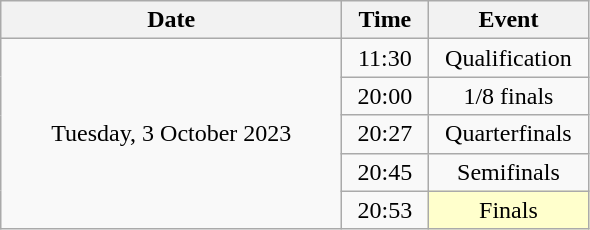<table class = "wikitable" style="text-align:center;">
<tr>
<th width=220>Date</th>
<th width=50>Time</th>
<th width=100>Event</th>
</tr>
<tr>
<td rowspan=5>Tuesday, 3 October 2023</td>
<td>11:30</td>
<td>Qualification</td>
</tr>
<tr>
<td>20:00</td>
<td>1/8 finals</td>
</tr>
<tr>
<td>20:27</td>
<td>Quarterfinals</td>
</tr>
<tr>
<td>20:45</td>
<td>Semifinals</td>
</tr>
<tr>
<td>20:53</td>
<td bgcolor=ffffcc>Finals</td>
</tr>
</table>
